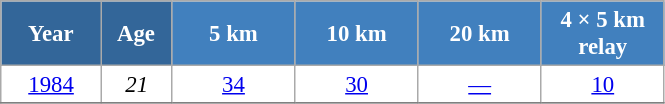<table class="wikitable" style="font-size:95%; text-align:center; border:grey solid 1px; border-collapse:collapse; background:#ffffff;">
<tr>
<th style="background-color:#369; color:white; width:60px;"> Year </th>
<th style="background-color:#369; color:white; width:40px;"> Age </th>
<th style="background-color:#4180be; color:white; width:75px;"> 5 km </th>
<th style="background-color:#4180be; color:white; width:75px;"> 10 km </th>
<th style="background-color:#4180be; color:white; width:75px;"> 20 km </th>
<th style="background-color:#4180be; color:white; width:75px;"> 4 × 5 km <br> relay </th>
</tr>
<tr>
<td><a href='#'>1984</a></td>
<td><em>21</em></td>
<td><a href='#'>34</a></td>
<td><a href='#'>30</a></td>
<td><a href='#'>—</a></td>
<td><a href='#'>10</a></td>
</tr>
<tr>
</tr>
</table>
